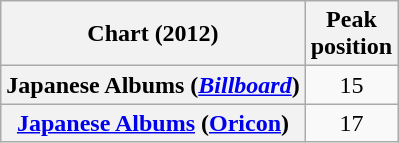<table class="wikitable plainrowheaders" style="text-align:center">
<tr>
<th scope="col">Chart (2012)</th>
<th scope="col">Peak<br>position</th>
</tr>
<tr>
<th scope="row">Japanese Albums (<em><a href='#'>Billboard</a></em>)</th>
<td>15</td>
</tr>
<tr>
<th scope="row"><a href='#'>Japanese Albums</a> (<a href='#'>Oricon</a>)</th>
<td>17</td>
</tr>
</table>
